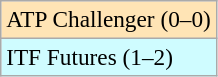<table class=wikitable style=font-size:97%>
<tr bgcolor=moccasin>
<td>ATP Challenger (0–0)</td>
</tr>
<tr bgcolor=cffcff>
<td>ITF Futures (1–2)</td>
</tr>
</table>
